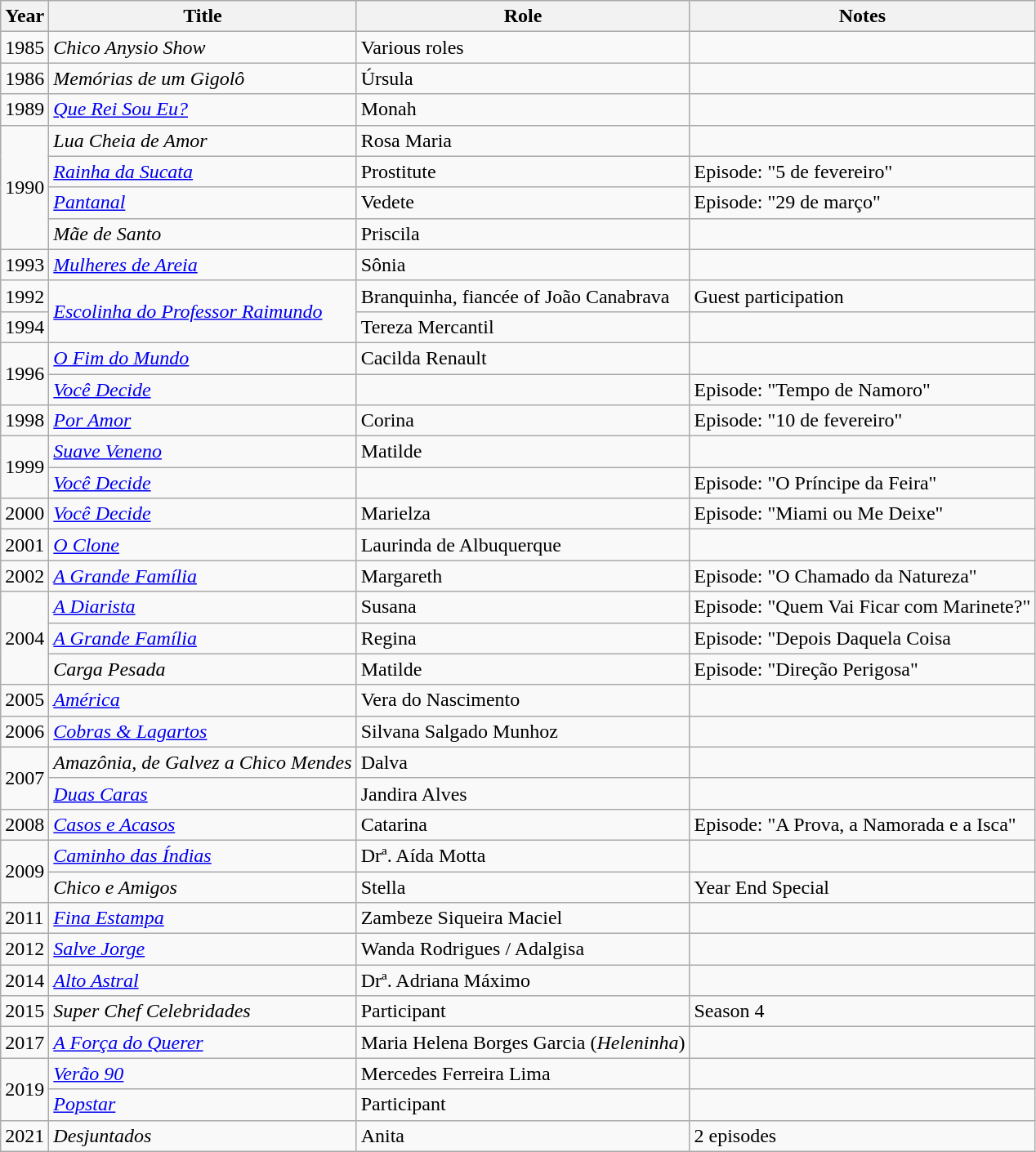<table class="wikitable">
<tr>
<th>Year</th>
<th>Title</th>
<th>Role</th>
<th>Notes</th>
</tr>
<tr>
<td>1985</td>
<td><em>Chico Anysio Show</em></td>
<td>Various roles</td>
<td></td>
</tr>
<tr>
<td>1986</td>
<td><em>Memórias de um Gigolô</em></td>
<td>Úrsula</td>
<td></td>
</tr>
<tr>
<td>1989</td>
<td><em><a href='#'>Que Rei Sou Eu?</a></em></td>
<td>Monah</td>
<td></td>
</tr>
<tr>
<td rowspan="4">1990</td>
<td><em>Lua Cheia de Amor</em></td>
<td>Rosa Maria</td>
<td></td>
</tr>
<tr>
<td><em><a href='#'>Rainha da Sucata</a></em></td>
<td>Prostitute</td>
<td>Episode: "5 de fevereiro"</td>
</tr>
<tr>
<td><em><a href='#'>Pantanal</a></em></td>
<td>Vedete</td>
<td>Episode: "29 de março"</td>
</tr>
<tr>
<td><em>Mãe de Santo</em></td>
<td>Priscila</td>
<td></td>
</tr>
<tr>
<td>1993</td>
<td><em><a href='#'>Mulheres de Areia</a> </em></td>
<td>Sônia</td>
<td></td>
</tr>
<tr>
<td>1992</td>
<td rowspan="2"><em><a href='#'>Escolinha do Professor Raimundo</a></em></td>
<td>Branquinha, fiancée of João Canabrava</td>
<td>Guest participation</td>
</tr>
<tr>
<td>1994</td>
<td>Tereza Mercantil</td>
<td></td>
</tr>
<tr>
<td rowspan="2">1996</td>
<td><em><a href='#'>O Fim do Mundo</a></em></td>
<td>Cacilda Renault</td>
<td></td>
</tr>
<tr>
<td><em><a href='#'>Você Decide</a></em></td>
<td></td>
<td>Episode: "Tempo de Namoro"</td>
</tr>
<tr>
<td>1998</td>
<td><em><a href='#'>Por Amor</a></em></td>
<td>Corina</td>
<td>Episode: "10 de fevereiro"</td>
</tr>
<tr>
<td rowspan="2">1999</td>
<td><em><a href='#'>Suave Veneno</a></em></td>
<td>Matilde</td>
<td></td>
</tr>
<tr>
<td><em><a href='#'>Você Decide</a></em></td>
<td></td>
<td>Episode: "O Príncipe da Feira"</td>
</tr>
<tr>
<td>2000</td>
<td><em><a href='#'>Você Decide</a></em></td>
<td>Marielza</td>
<td>Episode: "Miami ou Me Deixe"</td>
</tr>
<tr>
<td>2001</td>
<td><em><a href='#'>O Clone</a></em></td>
<td>Laurinda de Albuquerque</td>
<td></td>
</tr>
<tr>
<td>2002</td>
<td><em><a href='#'>A Grande Família</a></em></td>
<td>Margareth</td>
<td>Episode: "O Chamado da Natureza"</td>
</tr>
<tr>
<td rowspan="3">2004</td>
<td><em><a href='#'>A Diarista</a></em></td>
<td>Susana</td>
<td>Episode: "Quem Vai Ficar com Marinete?"</td>
</tr>
<tr>
<td><em><a href='#'>A Grande Família</a></em></td>
<td>Regina</td>
<td>Episode: "Depois Daquela Coisa</td>
</tr>
<tr>
<td><em>Carga Pesada</em></td>
<td>Matilde</td>
<td>Episode: "Direção Perigosa"</td>
</tr>
<tr>
<td>2005</td>
<td><em><a href='#'>América</a></em></td>
<td>Vera do Nascimento</td>
<td></td>
</tr>
<tr>
<td>2006</td>
<td><em><a href='#'>Cobras & Lagartos</a></em></td>
<td>Silvana Salgado Munhoz</td>
<td></td>
</tr>
<tr>
<td rowspan="2">2007</td>
<td><em>Amazônia, de Galvez a Chico Mendes</em></td>
<td>Dalva</td>
<td></td>
</tr>
<tr>
<td><em><a href='#'>Duas Caras</a></em></td>
<td>Jandira Alves</td>
<td></td>
</tr>
<tr>
<td>2008</td>
<td><em><a href='#'>Casos e Acasos</a></em></td>
<td>Catarina</td>
<td>Episode: "A Prova, a Namorada e a Isca"</td>
</tr>
<tr>
<td rowspan="2">2009</td>
<td><em><a href='#'>Caminho das Índias</a></em></td>
<td>Drª. Aída Motta</td>
<td></td>
</tr>
<tr>
<td><em>Chico e Amigos</em></td>
<td>Stella</td>
<td>Year End Special</td>
</tr>
<tr>
<td>2011</td>
<td><em><a href='#'>Fina Estampa</a></em></td>
<td>Zambeze Siqueira Maciel</td>
<td></td>
</tr>
<tr>
<td>2012</td>
<td><em><a href='#'>Salve Jorge</a></em></td>
<td>Wanda Rodrigues / Adalgisa</td>
<td></td>
</tr>
<tr>
<td>2014</td>
<td><em><a href='#'>Alto Astral</a></em></td>
<td>Drª. Adriana Máximo</td>
<td></td>
</tr>
<tr>
<td>2015</td>
<td><em>Super Chef Celebridades</em></td>
<td>Participant</td>
<td>Season 4</td>
</tr>
<tr>
<td>2017</td>
<td><em><a href='#'>A Força do Querer</a></em></td>
<td>Maria Helena Borges Garcia (<em>Heleninha</em>)</td>
<td></td>
</tr>
<tr>
<td rowspan="2">2019</td>
<td><em><a href='#'>Verão 90</a></em></td>
<td>Mercedes Ferreira Lima</td>
<td></td>
</tr>
<tr>
<td><em><a href='#'>Popstar</a></em></td>
<td>Participant</td>
<td></td>
</tr>
<tr>
<td>2021</td>
<td><em>Desjuntados</em></td>
<td>Anita</td>
<td>2 episodes</td>
</tr>
</table>
